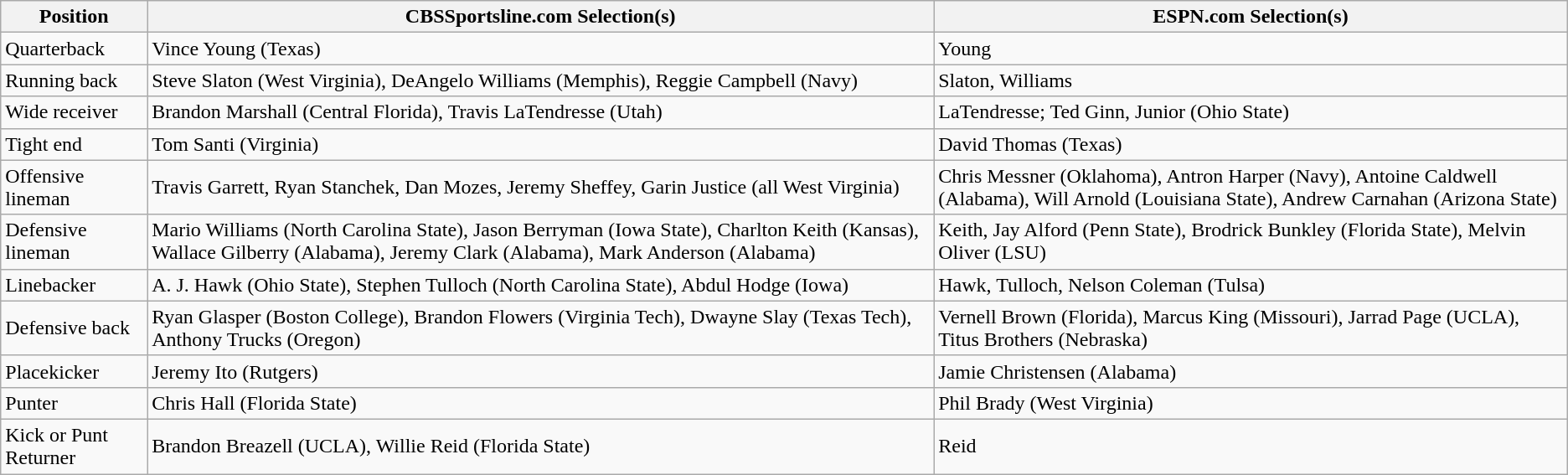<table class="wikitable">
<tr>
<th>Position</th>
<th>CBSSportsline.com Selection(s)</th>
<th>ESPN.com Selection(s)</th>
</tr>
<tr>
<td>Quarterback</td>
<td>Vince Young (Texas)</td>
<td>Young</td>
</tr>
<tr>
<td>Running back</td>
<td>Steve Slaton (West Virginia), DeAngelo Williams (Memphis), Reggie Campbell (Navy)</td>
<td>Slaton, Williams</td>
</tr>
<tr>
<td>Wide receiver</td>
<td>Brandon Marshall (Central Florida), Travis LaTendresse (Utah)</td>
<td>LaTendresse; Ted Ginn, Junior (Ohio State)</td>
</tr>
<tr>
<td>Tight end</td>
<td>Tom Santi (Virginia)</td>
<td>David Thomas (Texas)</td>
</tr>
<tr>
<td>Offensive lineman</td>
<td>Travis Garrett, Ryan Stanchek, Dan Mozes, Jeremy Sheffey, Garin Justice (all West Virginia)</td>
<td>Chris Messner (Oklahoma), Antron Harper (Navy), Antoine Caldwell (Alabama), Will Arnold (Louisiana State), Andrew Carnahan (Arizona State)</td>
</tr>
<tr>
<td>Defensive lineman</td>
<td>Mario Williams (North Carolina State), Jason Berryman (Iowa State), Charlton Keith (Kansas), Wallace Gilberry (Alabama), Jeremy Clark (Alabama), Mark Anderson (Alabama)</td>
<td>Keith, Jay Alford (Penn State), Brodrick Bunkley (Florida State), Melvin Oliver (LSU)</td>
</tr>
<tr>
<td>Linebacker</td>
<td>A. J. Hawk (Ohio State), Stephen Tulloch (North Carolina State), Abdul Hodge (Iowa)</td>
<td>Hawk, Tulloch, Nelson Coleman (Tulsa)</td>
</tr>
<tr>
<td>Defensive back</td>
<td>Ryan Glasper (Boston College), Brandon Flowers (Virginia Tech), Dwayne Slay (Texas Tech), Anthony Trucks (Oregon)</td>
<td>Vernell Brown (Florida), Marcus King (Missouri), Jarrad Page (UCLA), Titus Brothers (Nebraska)</td>
</tr>
<tr>
<td>Placekicker</td>
<td>Jeremy Ito (Rutgers)</td>
<td>Jamie Christensen (Alabama)</td>
</tr>
<tr>
<td>Punter</td>
<td>Chris Hall (Florida State)</td>
<td>Phil Brady (West Virginia)</td>
</tr>
<tr>
<td>Kick or Punt Returner</td>
<td>Brandon Breazell (UCLA), Willie Reid (Florida State)</td>
<td>Reid</td>
</tr>
</table>
